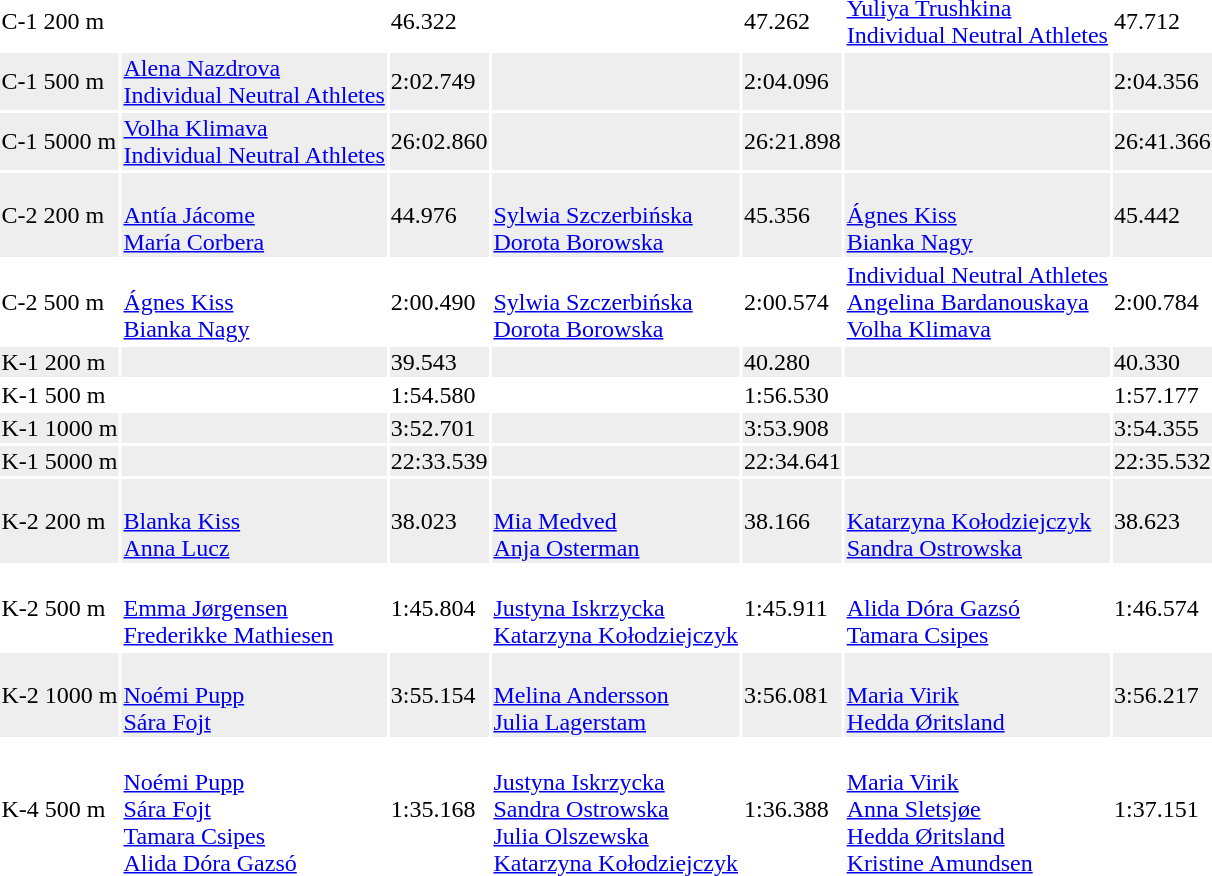<table>
<tr>
<td>C-1 200 m</td>
<td></td>
<td>46.322</td>
<td></td>
<td>47.262</td>
<td><a href='#'>Yuliya Trushkina</a><br> <a href='#'>Individual Neutral Athletes</a></td>
<td>47.712</td>
</tr>
<tr style="background:#eee; width:100%;">
<td>C-1 500 m</td>
<td><a href='#'>Alena Nazdrova</a><br> <a href='#'>Individual Neutral Athletes</a></td>
<td>2:02.749</td>
<td></td>
<td>2:04.096</td>
<td></td>
<td>2:04.356</td>
</tr>
<tr style="background:#eee; width:100%;">
<td>C-1 5000 m</td>
<td><a href='#'>Volha Klimava</a><br> <a href='#'>Individual Neutral Athletes</a></td>
<td>26:02.860</td>
<td></td>
<td>26:21.898</td>
<td></td>
<td>26:41.366</td>
</tr>
<tr style="background:#eee; width:100%;">
<td>C-2 200 m</td>
<td><br><a href='#'>Antía Jácome</a><br><a href='#'>María Corbera</a></td>
<td>44.976</td>
<td><br><a href='#'>Sylwia Szczerbińska</a><br><a href='#'>Dorota Borowska</a></td>
<td>45.356</td>
<td><br><a href='#'>Ágnes Kiss</a><br><a href='#'>Bianka Nagy</a></td>
<td>45.442</td>
</tr>
<tr>
<td>C-2 500 m</td>
<td><br><a href='#'>Ágnes Kiss</a><br><a href='#'>Bianka Nagy</a></td>
<td>2:00.490</td>
<td><br><a href='#'>Sylwia Szczerbińska</a><br><a href='#'>Dorota Borowska</a></td>
<td>2:00.574</td>
<td> <a href='#'>Individual Neutral Athletes</a><br><a href='#'>Angelina Bardanouskaya</a><br><a href='#'>Volha Klimava</a></td>
<td>2:00.784</td>
</tr>
<tr style="background:#eee; width:100%;">
<td>K-1 200 m</td>
<td></td>
<td>39.543</td>
<td></td>
<td>40.280</td>
<td></td>
<td>40.330</td>
</tr>
<tr>
<td>K-1 500 m</td>
<td></td>
<td>1:54.580</td>
<td></td>
<td>1:56.530</td>
<td></td>
<td>1:57.177</td>
</tr>
<tr style="background:#eee; width:100%;">
<td>K-1 1000 m</td>
<td></td>
<td>3:52.701</td>
<td></td>
<td>3:53.908</td>
<td></td>
<td>3:54.355</td>
</tr>
<tr style="background:#eee; width:100%;">
<td>K-1 5000 m</td>
<td></td>
<td>22:33.539</td>
<td></td>
<td>22:34.641</td>
<td></td>
<td>22:35.532</td>
</tr>
<tr style="background:#eee; width:100%;">
<td>K-2 200 m</td>
<td><br><a href='#'>Blanka Kiss</a><br><a href='#'>Anna Lucz</a></td>
<td>38.023</td>
<td><br><a href='#'>Mia Medved</a><br><a href='#'>Anja Osterman</a></td>
<td>38.166</td>
<td><br><a href='#'>Katarzyna Kołodziejczyk</a><br><a href='#'>Sandra Ostrowska</a></td>
<td>38.623</td>
</tr>
<tr>
<td>K-2 500 m</td>
<td><br><a href='#'>Emma Jørgensen</a><br><a href='#'>Frederikke Mathiesen</a></td>
<td>1:45.804</td>
<td><br><a href='#'>Justyna Iskrzycka</a><br><a href='#'>Katarzyna Kołodziejczyk</a></td>
<td>1:45.911</td>
<td><br><a href='#'>Alida Dóra Gazsó</a><br><a href='#'>Tamara Csipes</a></td>
<td>1:46.574</td>
</tr>
<tr style="background:#eee; width:100%;">
<td>K-2 1000 m</td>
<td><br><a href='#'>Noémi Pupp</a><br><a href='#'>Sára Fojt</a></td>
<td>3:55.154</td>
<td><br><a href='#'>Melina Andersson</a><br><a href='#'>Julia Lagerstam</a></td>
<td>3:56.081</td>
<td><br><a href='#'>Maria Virik</a><br><a href='#'>Hedda Øritsland</a></td>
<td>3:56.217</td>
</tr>
<tr>
<td>K-4 500 m</td>
<td><br><a href='#'>Noémi Pupp</a><br><a href='#'>Sára Fojt</a><br><a href='#'>Tamara Csipes</a><br><a href='#'>Alida Dóra Gazsó</a></td>
<td>1:35.168</td>
<td><br><a href='#'>Justyna Iskrzycka</a><br><a href='#'>Sandra Ostrowska</a><br><a href='#'>Julia Olszewska</a><br><a href='#'>Katarzyna Kołodziejczyk</a></td>
<td>1:36.388</td>
<td><br><a href='#'>Maria Virik</a><br><a href='#'>Anna Sletsjøe</a><br><a href='#'>Hedda Øritsland</a><br><a href='#'>Kristine Amundsen</a></td>
<td>1:37.151</td>
</tr>
</table>
